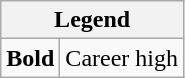<table class="wikitable mw-collapsible mw-collapsed">
<tr>
<th colspan="2">Legend</th>
</tr>
<tr>
<td><strong>Bold</strong></td>
<td>Career high</td>
</tr>
</table>
